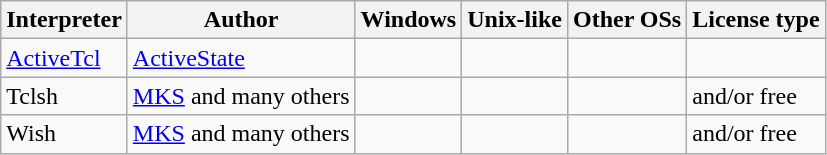<table class="wikitable sortable">
<tr>
<th>Interpreter</th>
<th>Author</th>
<th>Windows</th>
<th>Unix-like</th>
<th>Other OSs</th>
<th>License type</th>
</tr>
<tr>
<td><a href='#'>ActiveTcl</a></td>
<td><a href='#'>ActiveState</a></td>
<td></td>
<td></td>
<td></td>
<td></td>
</tr>
<tr>
<td>Tclsh</td>
<td><a href='#'>MKS</a> and many others</td>
<td></td>
<td></td>
<td></td>
<td> and/or free</td>
</tr>
<tr>
<td>Wish</td>
<td><a href='#'>MKS</a> and many others</td>
<td></td>
<td></td>
<td></td>
<td> and/or free</td>
</tr>
</table>
